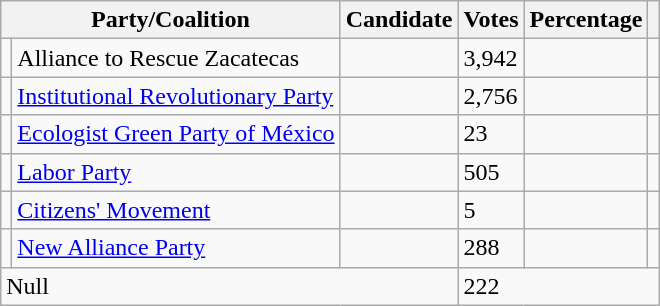<table class="wikitable">
<tr>
<th colspan="2"><strong>Party/Coalition</strong></th>
<th><strong>Candidate</strong></th>
<th><strong>Votes</strong></th>
<th><strong>Percentage</strong></th>
<th></th>
</tr>
<tr>
<td></td>
<td>Alliance to Rescue Zacatecas</td>
<td></td>
<td>3,942</td>
<td></td>
<td></td>
</tr>
<tr>
<td></td>
<td><a href='#'>Institutional Revolutionary Party</a></td>
<td></td>
<td>2,756</td>
<td></td>
<td></td>
</tr>
<tr>
<td></td>
<td><a href='#'>Ecologist Green Party of México</a></td>
<td></td>
<td>23</td>
<td></td>
<td></td>
</tr>
<tr>
<td></td>
<td><a href='#'>Labor Party</a></td>
<td></td>
<td>505</td>
<td></td>
<td></td>
</tr>
<tr>
<td></td>
<td><a href='#'>Citizens' Movement</a></td>
<td></td>
<td>5</td>
<td></td>
</tr>
<tr>
<td></td>
<td><a href='#'>New Alliance Party</a></td>
<td></td>
<td>288</td>
<td></td>
<td></td>
</tr>
<tr>
<td colspan="3">Null</td>
<td colspan="3">222</td>
</tr>
</table>
